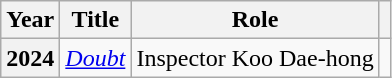<table class="wikitable plainrowheaders">
<tr>
<th scope="col">Year</th>
<th scope="col">Title</th>
<th scope="col">Role</th>
<th scope="col" class="unsortable"></th>
</tr>
<tr>
<th scope="row">2024</th>
<td><em><a href='#'>Doubt</a></em></td>
<td>Inspector Koo Dae-hong</td>
<td></td>
</tr>
</table>
